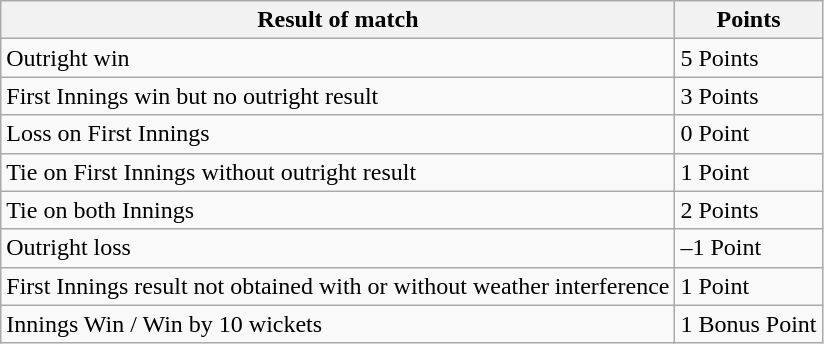<table class="wikitable">
<tr>
<th>Result of match</th>
<th>Points</th>
</tr>
<tr>
<td>Outright win</td>
<td>5 Points</td>
</tr>
<tr>
<td>First Innings win but no outright result</td>
<td>3 Points</td>
</tr>
<tr>
<td>Loss on First Innings</td>
<td>0 Point</td>
</tr>
<tr>
<td>Tie on First Innings without outright result</td>
<td>1 Point</td>
</tr>
<tr>
<td>Tie on both Innings</td>
<td>2 Points</td>
</tr>
<tr>
<td>Outright loss</td>
<td>–1 Point</td>
</tr>
<tr>
<td>First Innings result not obtained with or without weather interference</td>
<td>1 Point</td>
</tr>
<tr>
<td>Innings Win / Win by 10 wickets</td>
<td>1 Bonus Point</td>
</tr>
</table>
